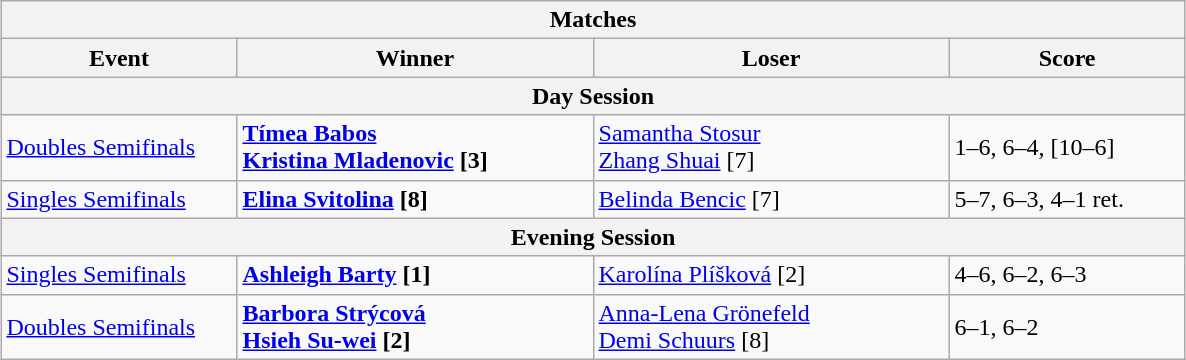<table class="wikitable collapsible uncollapsed" style="margin:1em auto;">
<tr>
<th colspan=5>Matches</th>
</tr>
<tr>
<th style="width:150px;">Event</th>
<th style="width:230px;">Winner</th>
<th style="width:230px;">Loser</th>
<th style="width:150px;">Score</th>
</tr>
<tr>
<th colspan=6>Day Session</th>
</tr>
<tr align=left>
<td><a href='#'>Doubles Semifinals</a></td>
<td><strong> <a href='#'>Tímea Babos</a> <br>  <a href='#'>Kristina Mladenovic</a> [3]</strong></td>
<td> <a href='#'>Samantha Stosur</a> <br>  <a href='#'>Zhang Shuai</a> [7]</td>
<td>1–6, 6–4, [10–6]</td>
</tr>
<tr align=left>
<td><a href='#'>Singles Semifinals</a></td>
<td><strong> <a href='#'>Elina Svitolina</a> [8]</strong></td>
<td> <a href='#'>Belinda Bencic</a> [7]</td>
<td>5–7, 6–3, 4–1 ret.</td>
</tr>
<tr>
<th colspan=5>Evening Session</th>
</tr>
<tr align=left>
<td><a href='#'>Singles Semifinals</a></td>
<td><strong> <a href='#'>Ashleigh Barty</a> [1]</strong></td>
<td> <a href='#'>Karolína Plíšková</a> [2]</td>
<td>4–6, 6–2, 6–3</td>
</tr>
<tr align=left>
<td><a href='#'>Doubles Semifinals</a></td>
<td><strong> <a href='#'>Barbora Strýcová</a> <br>  <a href='#'>Hsieh Su-wei</a> [2]</strong></td>
<td> <a href='#'>Anna-Lena Grönefeld</a> <br>  <a href='#'>Demi Schuurs</a> [8]</td>
<td>6–1, 6–2</td>
</tr>
</table>
